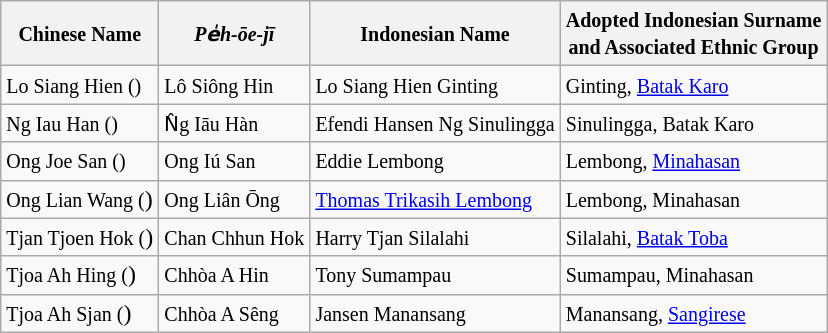<table class="wikitable">
<tr>
<th><small>Chinese Name</small></th>
<th><em><small>Pe̍h-ōe-jī</small></em></th>
<th><small>Indonesian Name</small></th>
<th><small>Adopted Indonesian Surname</small><br><small>and Associated Ethnic Group</small></th>
</tr>
<tr>
<td><small>Lo Siang Hien ()</small></td>
<td><small>Lô Siông Hin</small></td>
<td><small>Lo Siang Hien Ginting</small></td>
<td><small>Ginting, <a href='#'>Batak Karo</a></small></td>
</tr>
<tr>
<td><small>Ng Iau Han ()</small></td>
<td><small>N̂g Iāu Hàn</small></td>
<td><small>Efendi Hansen Ng Sinulingga</small></td>
<td><small>Sinulingga, Batak Karo</small></td>
</tr>
<tr>
<td><small>Ong Joe San ()</small></td>
<td><small>Ong Iú San</small></td>
<td><small>Eddie Lembong</small></td>
<td><small>Lembong, <a href='#'>Minahasan</a></small></td>
</tr>
<tr>
<td><small>Ong Lian Wang (</small>)</td>
<td><small>Ong Liân Ōng</small></td>
<td><small><a href='#'>Thomas Trikasih Lembong</a></small></td>
<td><small>Lembong, Minahasan</small></td>
</tr>
<tr>
<td><small>Tjan Tjoen Hok (</small>)</td>
<td><small>Chan Chhun Hok</small></td>
<td><small>Harry Tjan Silalahi</small></td>
<td><small>Silalahi, <a href='#'>Batak Toba</a></small></td>
</tr>
<tr>
<td><small>Tjoa Ah Hing (</small>)</td>
<td><small>Chhòa A Hin</small></td>
<td><small>Tony Sumampau</small></td>
<td><small>Sumampau, Minahasan</small></td>
</tr>
<tr>
<td><small>Tjoa Ah Sjan (</small>)</td>
<td><small>Chhòa A Sêng</small></td>
<td><small>Jansen Manansang</small></td>
<td><small>Manansang, <a href='#'>Sangirese</a></small></td>
</tr>
</table>
